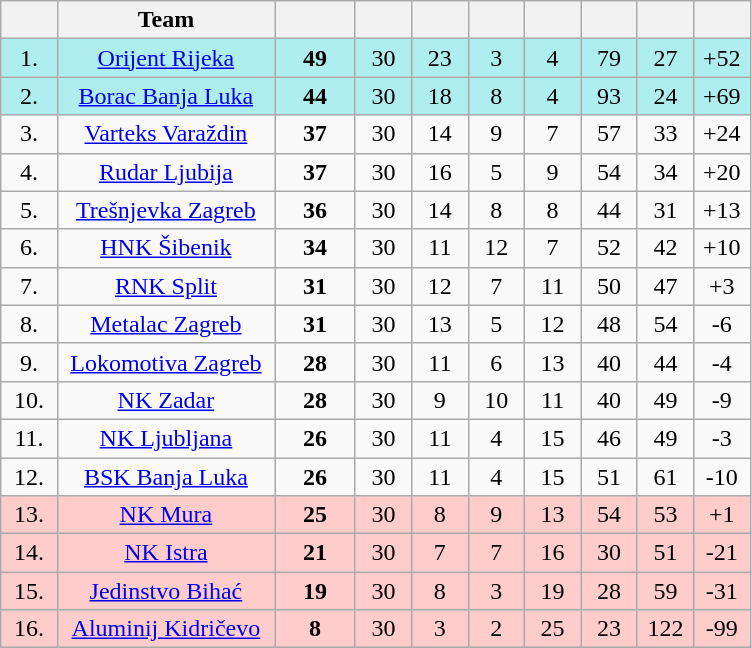<table class="wikitable sortable" style="text-align: center; font-size: 100%;">
<tr>
<th width=7%></th>
<th width=27%>Team</th>
<th width=10%></th>
<th width=7%></th>
<th width=7%></th>
<th width=7%></th>
<th width=7%></th>
<th width=7%></th>
<th width=7%></th>
<th width=7%></th>
</tr>
<tr style="background:#AFEEEE;">
<td>1.</td>
<td><a href='#'>Orijent Rijeka</a></td>
<td><strong>49</strong></td>
<td>30</td>
<td>23</td>
<td>3</td>
<td>4</td>
<td>79</td>
<td>27</td>
<td>+52</td>
</tr>
<tr style="background:#AFEEEE;">
<td>2.</td>
<td><a href='#'>Borac Banja Luka</a></td>
<td><strong>44</strong></td>
<td>30</td>
<td>18</td>
<td>8</td>
<td>4</td>
<td>93</td>
<td>24</td>
<td>+69</td>
</tr>
<tr>
<td>3.</td>
<td><a href='#'>Varteks Varaždin</a></td>
<td><strong>37</strong></td>
<td>30</td>
<td>14</td>
<td>9</td>
<td>7</td>
<td>57</td>
<td>33</td>
<td>+24</td>
</tr>
<tr>
<td>4.</td>
<td><a href='#'>Rudar Ljubija</a></td>
<td><strong>37</strong></td>
<td>30</td>
<td>16</td>
<td>5</td>
<td>9</td>
<td>54</td>
<td>34</td>
<td>+20</td>
</tr>
<tr>
<td>5.</td>
<td><a href='#'>Trešnjevka Zagreb</a></td>
<td><strong>36</strong></td>
<td>30</td>
<td>14</td>
<td>8</td>
<td>8</td>
<td>44</td>
<td>31</td>
<td>+13</td>
</tr>
<tr>
<td>6.</td>
<td><a href='#'>HNK Šibenik</a></td>
<td><strong>34</strong></td>
<td>30</td>
<td>11</td>
<td>12</td>
<td>7</td>
<td>52</td>
<td>42</td>
<td>+10</td>
</tr>
<tr>
<td>7.</td>
<td><a href='#'>RNK Split</a></td>
<td><strong>31</strong></td>
<td>30</td>
<td>12</td>
<td>7</td>
<td>11</td>
<td>50</td>
<td>47</td>
<td>+3</td>
</tr>
<tr>
<td>8.</td>
<td><a href='#'>Metalac Zagreb</a></td>
<td><strong>31</strong></td>
<td>30</td>
<td>13</td>
<td>5</td>
<td>12</td>
<td>48</td>
<td>54</td>
<td>-6</td>
</tr>
<tr>
<td>9.</td>
<td><a href='#'>Lokomotiva Zagreb</a></td>
<td><strong>28</strong></td>
<td>30</td>
<td>11</td>
<td>6</td>
<td>13</td>
<td>40</td>
<td>44</td>
<td>-4</td>
</tr>
<tr>
<td>10.</td>
<td><a href='#'>NK Zadar</a></td>
<td><strong>28</strong></td>
<td>30</td>
<td>9</td>
<td>10</td>
<td>11</td>
<td>40</td>
<td>49</td>
<td>-9</td>
</tr>
<tr>
<td>11.</td>
<td><a href='#'>NK Ljubljana</a></td>
<td><strong>26</strong></td>
<td>30</td>
<td>11</td>
<td>4</td>
<td>15</td>
<td>46</td>
<td>49</td>
<td>-3</td>
</tr>
<tr>
<td>12.</td>
<td><a href='#'>BSK Banja Luka</a></td>
<td><strong>26</strong></td>
<td>30</td>
<td>11</td>
<td>4</td>
<td>15</td>
<td>51</td>
<td>61</td>
<td>-10</td>
</tr>
<tr style="background-color:#FFCCCC;">
<td>13.</td>
<td><a href='#'>NK Mura</a></td>
<td><strong>25</strong></td>
<td>30</td>
<td>8</td>
<td>9</td>
<td>13</td>
<td>54</td>
<td>53</td>
<td>+1</td>
</tr>
<tr style="background-color:#FFCCCC;">
<td>14.</td>
<td><a href='#'>NK Istra</a></td>
<td><strong>21</strong></td>
<td>30</td>
<td>7</td>
<td>7</td>
<td>16</td>
<td>30</td>
<td>51</td>
<td>-21</td>
</tr>
<tr style="background-color:#FFCCCC;">
<td>15.</td>
<td><a href='#'>Jedinstvo Bihać</a></td>
<td><strong>19</strong></td>
<td>30</td>
<td>8</td>
<td>3</td>
<td>19</td>
<td>28</td>
<td>59</td>
<td>-31</td>
</tr>
<tr style="background-color:#FFCCCC;">
<td>16.</td>
<td><a href='#'>Aluminij Kidričevo</a></td>
<td><strong>8</strong></td>
<td>30</td>
<td>3</td>
<td>2</td>
<td>25</td>
<td>23</td>
<td>122</td>
<td>-99</td>
</tr>
</table>
